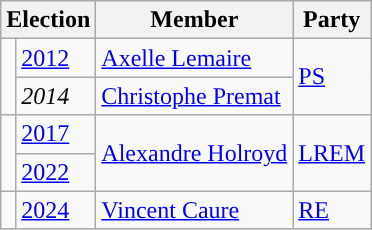<table class="wikitable">
<tr>
<th colspan="2">Election</th>
<th>Member</th>
<th>Party</th>
</tr>
<tr>
<td rowspan="2" style="color:inherit;background-color: "></td>
<td><a href='#'>2012</a></td>
<td><a href='#'>Axelle Lemaire</a></td>
<td rowspan="2"><a href='#'>PS</a></td>
</tr>
<tr>
<td><em>2014</em></td>
<td><a href='#'>Christophe Premat</a></td>
</tr>
<tr>
<td rowspan="2" style="color:inherit;background-color: "></td>
<td><a href='#'>2017</a></td>
<td rowspan="2"><a href='#'>Alexandre Holroyd</a></td>
<td rowspan="2"><a href='#'>LREM</a></td>
</tr>
<tr>
<td><a href='#'>2022</a></td>
</tr>
<tr>
<td style="color:inherit;background-color: "></td>
<td><a href='#'>2024</a></td>
<td><a href='#'>Vincent Caure</a></td>
<td><a href='#'>RE</a></td>
</tr>
</table>
